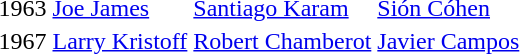<table>
<tr>
<td>1963</td>
<td><a href='#'>Joe James</a><br></td>
<td><a href='#'>Santiago Karam</a><br></td>
<td><a href='#'>Sión Cóhen</a><br></td>
</tr>
<tr>
<td>1967</td>
<td><a href='#'>Larry Kristoff</a><br></td>
<td><a href='#'>Robert Chamberot</a><br></td>
<td><a href='#'>Javier Campos</a><br></td>
</tr>
</table>
